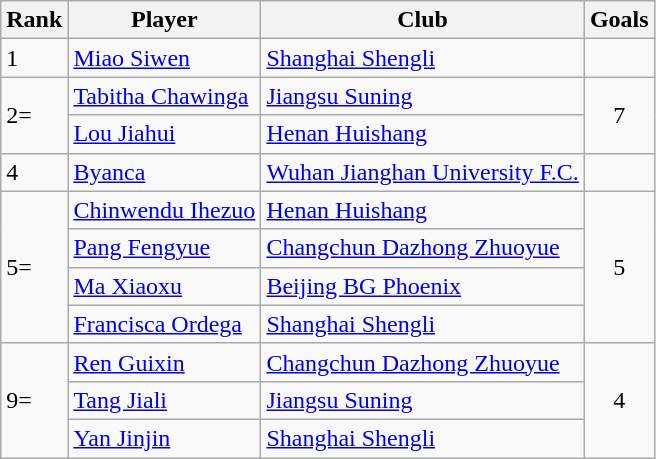<table class="wikitable">
<tr>
<th>Rank</th>
<th>Player</th>
<th>Club</th>
<th>Goals</th>
</tr>
<tr>
<td>1</td>
<td> <a href='#'>Miao Siwen</a></td>
<td><a href='#'>Shanghai Shengli</a></td>
<td></td>
</tr>
<tr>
<td rowspan=2>2=</td>
<td> <a href='#'>Tabitha Chawinga</a></td>
<td><a href='#'>Jiangsu Suning</a></td>
<td rowspan=2 style="text-align:center;">7</td>
</tr>
<tr>
<td> <a href='#'>Lou Jiahui</a></td>
<td><a href='#'>Henan Huishang</a></td>
</tr>
<tr>
<td>4</td>
<td> <a href='#'>Byanca</a></td>
<td><a href='#'>Wuhan Jianghan University F.C.</a></td>
<td></td>
</tr>
<tr>
<td rowspan=4>5=</td>
<td> <a href='#'>Chinwendu Ihezuo</a></td>
<td><a href='#'>Henan Huishang</a></td>
<td rowspan=4 style="text-align:center;">5</td>
</tr>
<tr>
<td> <a href='#'>Pang Fengyue</a></td>
<td><a href='#'>Changchun Dazhong Zhuoyue</a></td>
</tr>
<tr>
<td> <a href='#'>Ma Xiaoxu</a></td>
<td><a href='#'>Beijing BG Phoenix</a></td>
</tr>
<tr>
<td> <a href='#'>Francisca Ordega</a></td>
<td><a href='#'>Shanghai Shengli</a></td>
</tr>
<tr>
<td rowspan=3>9=</td>
<td> <a href='#'>Ren Guixin</a></td>
<td><a href='#'>Changchun Dazhong Zhuoyue</a></td>
<td rowspan=3 style="text-align:center;">4</td>
</tr>
<tr>
<td> <a href='#'>Tang Jiali</a></td>
<td><a href='#'>Jiangsu Suning</a></td>
</tr>
<tr>
<td> <a href='#'>Yan Jinjin</a></td>
<td><a href='#'>Shanghai Shengli</a></td>
</tr>
</table>
